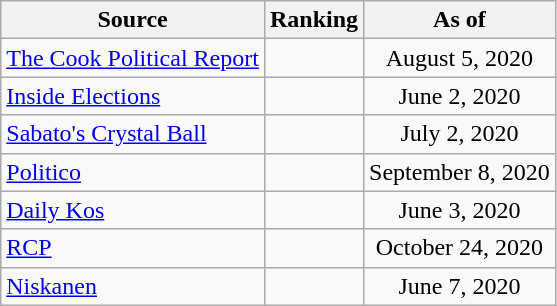<table class="wikitable" style="text-align:center">
<tr>
<th>Source</th>
<th>Ranking</th>
<th>As of</th>
</tr>
<tr>
<td align=left><a href='#'>The Cook Political Report</a></td>
<td></td>
<td>August 5, 2020</td>
</tr>
<tr>
<td align=left><a href='#'>Inside Elections</a></td>
<td></td>
<td>June 2, 2020</td>
</tr>
<tr>
<td align=left><a href='#'>Sabato's Crystal Ball</a></td>
<td></td>
<td>July 2, 2020</td>
</tr>
<tr>
<td align="left"><a href='#'>Politico</a></td>
<td></td>
<td>September 8, 2020</td>
</tr>
<tr>
<td align="left"><a href='#'>Daily Kos</a></td>
<td></td>
<td>June 3, 2020</td>
</tr>
<tr>
<td align="left"><a href='#'>RCP</a></td>
<td></td>
<td>October 24, 2020</td>
</tr>
<tr>
<td align="left"><a href='#'>Niskanen</a></td>
<td></td>
<td>June 7, 2020</td>
</tr>
</table>
